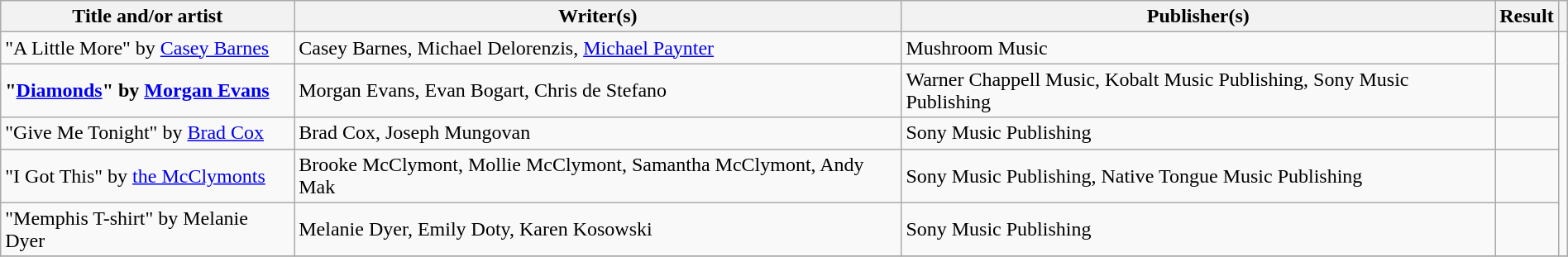<table class="wikitable" width=100%>
<tr>
<th scope="col">Title and/or artist</th>
<th scope="col">Writer(s)</th>
<th scope="col">Publisher(s)</th>
<th scope="col">Result</th>
<th scope="col"></th>
</tr>
<tr>
<td>"A Little More" by <a href='#'>Casey Barnes</a></td>
<td>Casey Barnes, Michael Delorenzis, <a href='#'>Michael Paynter</a></td>
<td>Mushroom Music</td>
<td></td>
<td rowspan="5"><br></td>
</tr>
<tr>
<td><strong>"<a href='#'>Diamonds</a>" by <a href='#'>Morgan Evans</a></strong></td>
<td>Morgan Evans, Evan Bogart, Chris de Stefano</td>
<td>Warner Chappell Music, Kobalt Music Publishing, Sony Music Publishing</td>
<td></td>
</tr>
<tr>
<td>"Give Me Tonight" by <a href='#'>Brad Cox</a></td>
<td>Brad Cox, Joseph Mungovan</td>
<td>Sony Music Publishing</td>
<td></td>
</tr>
<tr>
<td>"I Got This" by <a href='#'>the McClymonts</a></td>
<td>Brooke McClymont, Mollie McClymont, Samantha McClymont, Andy Mak</td>
<td>Sony Music Publishing, Native Tongue Music Publishing</td>
<td></td>
</tr>
<tr>
<td>"Memphis T-shirt" by Melanie Dyer</td>
<td>Melanie Dyer, Emily Doty, Karen Kosowski</td>
<td>Sony Music Publishing</td>
<td></td>
</tr>
<tr>
</tr>
</table>
